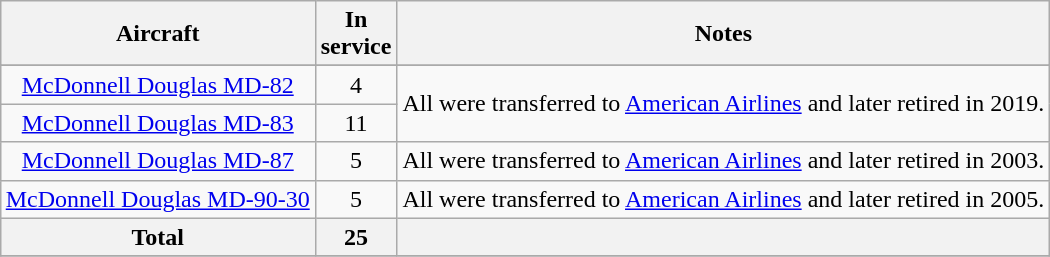<table class="wikitable" style="margin:0.5em auto; text-align:center">
<tr>
<th>Aircraft</th>
<th>In<br>service</th>
<th>Notes</th>
</tr>
<tr>
</tr>
<tr>
<td><a href='#'>McDonnell Douglas MD-82</a></td>
<td>4</td>
<td rowspan=2>All were transferred to <a href='#'>American Airlines</a> and later retired in 2019.</td>
</tr>
<tr>
<td><a href='#'>McDonnell Douglas MD-83</a></td>
<td>11</td>
</tr>
<tr>
<td><a href='#'>McDonnell Douglas MD-87</a></td>
<td>5</td>
<td>All were transferred to <a href='#'>American Airlines</a> and later retired in 2003.</td>
</tr>
<tr>
<td><a href='#'>McDonnell Douglas MD-90-30</a></td>
<td>5</td>
<td>All were transferred to <a href='#'>American Airlines</a> and later retired in 2005.</td>
</tr>
<tr>
<th>Total</th>
<th>25</th>
<th colspan=3></th>
</tr>
<tr>
</tr>
</table>
